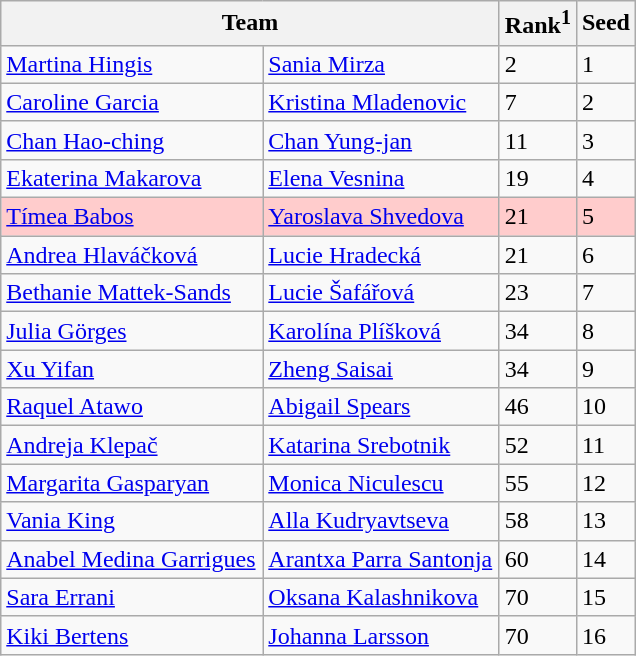<table class="wikitable">
<tr>
<th width="325" colspan=2>Team</th>
<th>Rank<sup>1</sup></th>
<th>Seed</th>
</tr>
<tr>
<td> <a href='#'>Martina Hingis</a></td>
<td> <a href='#'>Sania Mirza</a></td>
<td>2</td>
<td>1</td>
</tr>
<tr>
<td> <a href='#'>Caroline Garcia</a></td>
<td> <a href='#'>Kristina Mladenovic</a></td>
<td>7</td>
<td>2</td>
</tr>
<tr>
<td> <a href='#'>Chan Hao-ching</a></td>
<td> <a href='#'>Chan Yung-jan</a></td>
<td>11</td>
<td>3</td>
</tr>
<tr>
<td> <a href='#'>Ekaterina Makarova</a></td>
<td> <a href='#'>Elena Vesnina</a></td>
<td>19</td>
<td>4</td>
</tr>
<tr style="background:#fcc;">
<td> <a href='#'>Tímea Babos</a></td>
<td> <a href='#'>Yaroslava Shvedova</a></td>
<td>21</td>
<td>5</td>
</tr>
<tr>
<td> <a href='#'>Andrea Hlaváčková</a></td>
<td> <a href='#'>Lucie Hradecká</a></td>
<td>21</td>
<td>6</td>
</tr>
<tr>
<td> <a href='#'>Bethanie Mattek-Sands</a></td>
<td> <a href='#'>Lucie Šafářová</a></td>
<td>23</td>
<td>7</td>
</tr>
<tr>
<td> <a href='#'>Julia Görges</a></td>
<td> <a href='#'>Karolína Plíšková</a></td>
<td>34</td>
<td>8</td>
</tr>
<tr>
<td> <a href='#'>Xu Yifan</a></td>
<td> <a href='#'>Zheng Saisai</a></td>
<td>34</td>
<td>9</td>
</tr>
<tr>
<td> <a href='#'>Raquel Atawo</a></td>
<td> <a href='#'>Abigail Spears</a></td>
<td>46</td>
<td>10</td>
</tr>
<tr>
<td> <a href='#'>Andreja Klepač</a></td>
<td> <a href='#'>Katarina Srebotnik</a></td>
<td>52</td>
<td>11</td>
</tr>
<tr>
<td> <a href='#'>Margarita Gasparyan</a></td>
<td> <a href='#'>Monica Niculescu</a></td>
<td>55</td>
<td>12</td>
</tr>
<tr>
<td> <a href='#'>Vania King</a></td>
<td> <a href='#'>Alla Kudryavtseva</a></td>
<td>58</td>
<td>13</td>
</tr>
<tr>
<td> <a href='#'>Anabel Medina Garrigues</a></td>
<td> <a href='#'>Arantxa Parra Santonja</a></td>
<td>60</td>
<td>14</td>
</tr>
<tr>
<td> <a href='#'>Sara Errani</a></td>
<td> <a href='#'>Oksana Kalashnikova</a></td>
<td>70</td>
<td>15</td>
</tr>
<tr>
<td> <a href='#'>Kiki Bertens</a></td>
<td> <a href='#'>Johanna Larsson</a></td>
<td>70</td>
<td>16</td>
</tr>
</table>
